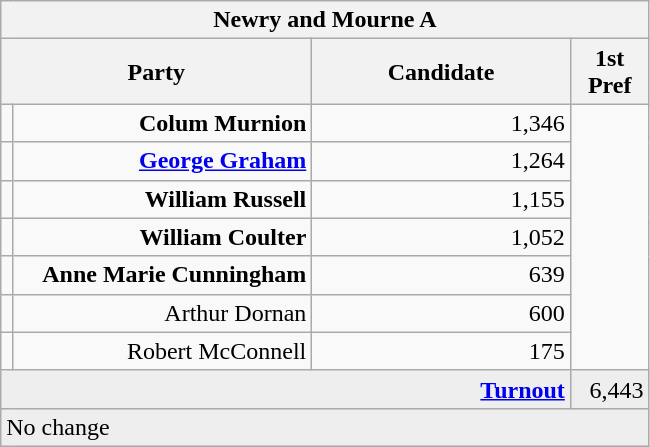<table class="wikitable">
<tr>
<th colspan="4" align="center">Newry and Mourne A</th>
</tr>
<tr>
<th colspan="2" align="center" width=200>Party</th>
<th width=165>Candidate</th>
<th width=45>1st Pref</th>
</tr>
<tr>
<td></td>
<td align="right"><strong>Colum Murnion</strong></td>
<td align="right">1,346</td>
</tr>
<tr>
<td></td>
<td align="right"><strong><a href='#'>George Graham</a></strong></td>
<td align="right">1,264</td>
</tr>
<tr>
<td></td>
<td align="right"><strong>William Russell</strong></td>
<td align="right">1,155</td>
</tr>
<tr>
<td></td>
<td align="right"><strong>William Coulter</strong></td>
<td align="right">1,052</td>
</tr>
<tr>
<td></td>
<td align="right"><strong>Anne Marie Cunningham</strong></td>
<td align="right">639</td>
</tr>
<tr>
<td></td>
<td align="right">Arthur Dornan</td>
<td align="right">600</td>
</tr>
<tr>
<td></td>
<td align="right">Robert McConnell</td>
<td align="right">175</td>
</tr>
<tr bgcolor="EEEEEE">
<td colspan=3 align="right"><strong><a href='#'>Turnout</a></strong></td>
<td align="right">6,443</td>
</tr>
<tr>
<td colspan=4 bgcolor="EEEEEE">No change</td>
</tr>
</table>
